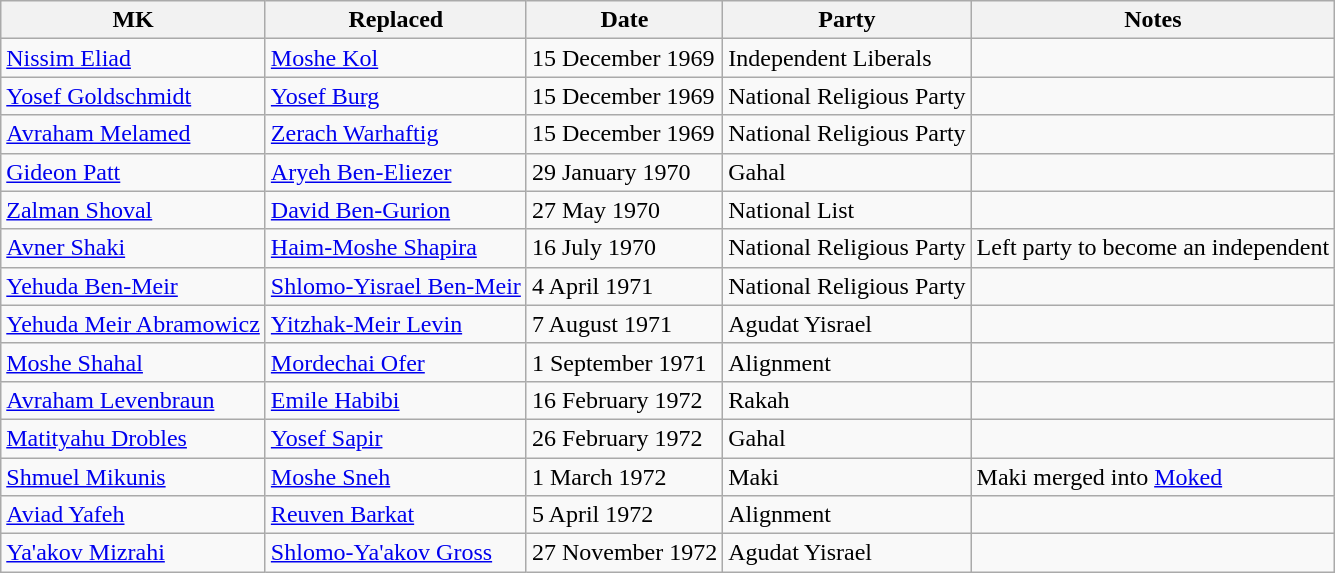<table class="sort wikitable sortable" style="text-align:left">
<tr>
<th>MK</th>
<th>Replaced</th>
<th>Date</th>
<th>Party</th>
<th>Notes</th>
</tr>
<tr>
<td><a href='#'>Nissim Eliad</a></td>
<td><a href='#'>Moshe Kol</a></td>
<td>15 December 1969</td>
<td>Independent Liberals</td>
<td></td>
</tr>
<tr>
<td><a href='#'>Yosef Goldschmidt</a></td>
<td><a href='#'>Yosef Burg</a></td>
<td>15 December 1969</td>
<td>National Religious Party</td>
<td></td>
</tr>
<tr>
<td><a href='#'>Avraham Melamed</a></td>
<td><a href='#'>Zerach Warhaftig</a></td>
<td>15 December 1969</td>
<td>National Religious Party</td>
<td></td>
</tr>
<tr>
<td><a href='#'>Gideon Patt</a></td>
<td><a href='#'>Aryeh Ben-Eliezer</a></td>
<td>29 January 1970</td>
<td>Gahal</td>
<td></td>
</tr>
<tr>
<td><a href='#'>Zalman Shoval</a></td>
<td><a href='#'>David Ben-Gurion</a></td>
<td>27 May 1970</td>
<td>National List</td>
<td></td>
</tr>
<tr>
<td><a href='#'>Avner Shaki</a></td>
<td><a href='#'>Haim-Moshe Shapira</a></td>
<td>16 July 1970</td>
<td>National Religious Party</td>
<td>Left party to become an independent</td>
</tr>
<tr>
<td><a href='#'>Yehuda Ben-Meir</a></td>
<td><a href='#'>Shlomo-Yisrael Ben-Meir</a></td>
<td>4 April 1971</td>
<td>National Religious Party</td>
<td></td>
</tr>
<tr>
<td><a href='#'>Yehuda Meir Abramowicz</a></td>
<td><a href='#'>Yitzhak-Meir Levin</a></td>
<td>7 August 1971</td>
<td>Agudat Yisrael</td>
<td></td>
</tr>
<tr>
<td><a href='#'>Moshe Shahal</a></td>
<td><a href='#'>Mordechai Ofer</a></td>
<td>1 September 1971</td>
<td>Alignment</td>
<td></td>
</tr>
<tr>
<td><a href='#'>Avraham Levenbraun</a></td>
<td><a href='#'>Emile Habibi</a></td>
<td>16 February 1972</td>
<td>Rakah</td>
<td></td>
</tr>
<tr>
<td><a href='#'>Matityahu Drobles</a></td>
<td><a href='#'>Yosef Sapir</a></td>
<td>26 February 1972</td>
<td>Gahal</td>
<td></td>
</tr>
<tr>
<td><a href='#'>Shmuel Mikunis</a></td>
<td><a href='#'>Moshe Sneh</a></td>
<td>1 March 1972</td>
<td>Maki</td>
<td>Maki merged into <a href='#'>Moked</a></td>
</tr>
<tr>
<td><a href='#'>Aviad Yafeh</a></td>
<td><a href='#'>Reuven Barkat</a></td>
<td>5 April 1972</td>
<td>Alignment</td>
<td></td>
</tr>
<tr>
<td><a href='#'>Ya'akov Mizrahi</a></td>
<td><a href='#'>Shlomo-Ya'akov Gross</a></td>
<td>27 November 1972</td>
<td>Agudat Yisrael</td>
<td></td>
</tr>
</table>
